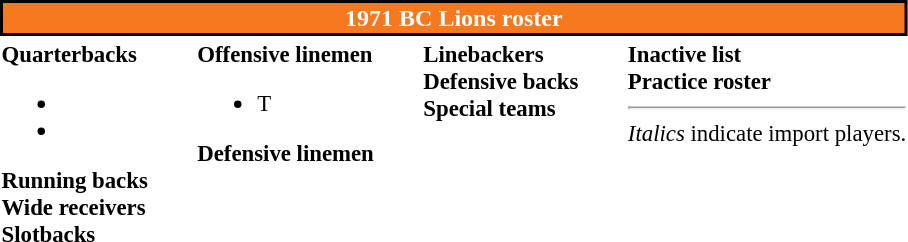<table class="toccolours" style="text-align: left;">
<tr>
<th colspan="7" style="background-color: #F6791F; color:white; border:2px solid black;text-align:center;">1971 BC Lions roster</th>
</tr>
<tr>
<td style="font-size: 95%;" valign="top"><strong>Quarterbacks</strong><br><ul><li></li><li></li></ul><strong>Running backs</strong><br><strong>Wide receivers</strong><br><strong>Slotbacks</strong></td>
<td style="width: 25px;"></td>
<td style="font-size: 95%;" valign="top"><strong>Offensive linemen</strong><br><ul><li> T</li></ul><strong>Defensive linemen</strong></td>
<td style="width: 25px;"></td>
<td style="font-size: 95%;" valign="top"><strong>Linebackers</strong><br><strong>Defensive backs</strong><br><strong>Special teams</strong></td>
<td style="width: 25px;"></td>
<td style="font-size: 95%;" valign="top"><strong>Inactive list</strong><br><strong>Practice roster</strong><br><hr>
<em>Italics</em> indicate import players.</td>
</tr>
<tr>
</tr>
</table>
